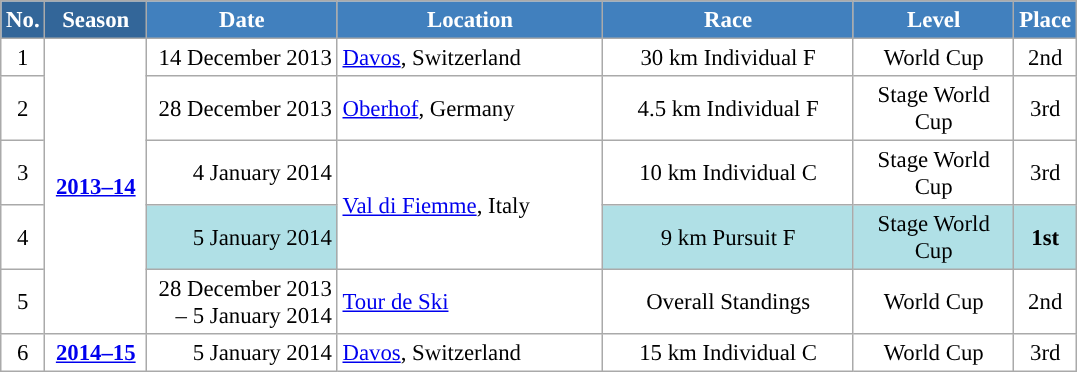<table class="wikitable sortable" style="font-size:95%; text-align:center; border:grey solid 1px; border-collapse:collapse; background:#ffffff;">
<tr style="background:#efefef;">
<th style="background-color:#369; color:white;">No.</th>
<th style="background-color:#369; color:white;">Season</th>
<th style="background-color:#4180be; color:white; width:120px;">Date</th>
<th style="background-color:#4180be; color:white; width:170px;">Location</th>
<th style="background-color:#4180be; color:white; width:160px;">Race</th>
<th style="background-color:#4180be; color:white; width:100px;">Level</th>
<th style="background-color:#4180be; color:white;">Place</th>
</tr>
<tr>
<td align=center>1</td>
<td rowspan=5 align=center><strong> <a href='#'>2013–14</a> </strong></td>
<td align=right>14 December 2013</td>
<td align=left> <a href='#'>Davos</a>, Switzerland</td>
<td>30 km Individual F</td>
<td>World Cup</td>
<td>2nd</td>
</tr>
<tr>
<td align=center>2</td>
<td align=right>28 December 2013</td>
<td align=left> <a href='#'>Oberhof</a>, Germany</td>
<td>4.5 km Individual F</td>
<td>Stage World Cup</td>
<td>3rd</td>
</tr>
<tr>
<td align=center>3</td>
<td align=right>4 January 2014</td>
<td rowspan=2 align=left> <a href='#'>Val di Fiemme</a>, Italy</td>
<td>10 km Individual C</td>
<td>Stage World Cup</td>
<td>3rd</td>
</tr>
<tr>
<td align=center>4</td>
<td bgcolor="#BOEOE6" align=right>5 January 2014</td>
<td bgcolor="#BOEOE6">9 km Pursuit F</td>
<td bgcolor="#BOEOE6">Stage World Cup</td>
<td bgcolor="#BOEOE6"><strong>1st</strong></td>
</tr>
<tr>
<td align=center>5</td>
<td align=right>28 December 2013<br> – 5 January 2014</td>
<td align=left> <a href='#'>Tour de Ski</a></td>
<td>Overall Standings</td>
<td>World Cup</td>
<td>2nd</td>
</tr>
<tr>
<td align=center>6</td>
<td rowspan=1 align=center><strong> <a href='#'>2014–15</a> </strong></td>
<td align=right>5 January 2014</td>
<td align=left> <a href='#'>Davos</a>, Switzerland</td>
<td>15 km Individual C</td>
<td>World Cup</td>
<td>3rd</td>
</tr>
</table>
